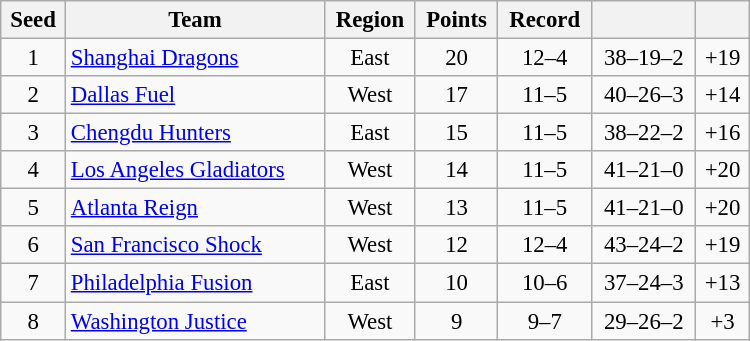<table class="wikitable" style="font-size:95%; text-align:center; width:500px; ">
<tr>
<th>Seed</th>
<th>Team</th>
<th>Region</th>
<th>Points</th>
<th>Record</th>
<th></th>
<th></th>
</tr>
<tr>
<td>1</td>
<td align=left><a href='#'>Shanghai Dragons</a></td>
<td>East</td>
<td>20</td>
<td>12–4</td>
<td>38–19–2</td>
<td>+19</td>
</tr>
<tr>
<td>2</td>
<td align=left><a href='#'>Dallas Fuel</a></td>
<td>West</td>
<td>17</td>
<td>11–5</td>
<td>40–26–3</td>
<td>+14</td>
</tr>
<tr>
<td>3</td>
<td align=left><a href='#'>Chengdu Hunters</a></td>
<td>East</td>
<td>15</td>
<td>11–5</td>
<td>38–22–2</td>
<td>+16</td>
</tr>
<tr>
<td>4</td>
<td align=left><a href='#'>Los Angeles Gladiators</a></td>
<td>West</td>
<td>14</td>
<td>11–5</td>
<td>41–21–0</td>
<td>+20</td>
</tr>
<tr>
<td>5</td>
<td align=left><a href='#'>Atlanta Reign</a></td>
<td>West</td>
<td>13</td>
<td>11–5</td>
<td>41–21–0</td>
<td>+20</td>
</tr>
<tr>
<td>6</td>
<td align=left><a href='#'>San Francisco Shock</a></td>
<td>West</td>
<td>12</td>
<td>12–4</td>
<td>43–24–2</td>
<td>+19</td>
</tr>
<tr>
<td>7</td>
<td align=left><a href='#'>Philadelphia Fusion</a></td>
<td>East</td>
<td>10</td>
<td>10–6</td>
<td>37–24–3</td>
<td>+13</td>
</tr>
<tr>
<td>8</td>
<td align=left><a href='#'>Washington Justice</a></td>
<td>West</td>
<td>9</td>
<td>9–7</td>
<td>29–26–2</td>
<td>+3</td>
</tr>
</table>
